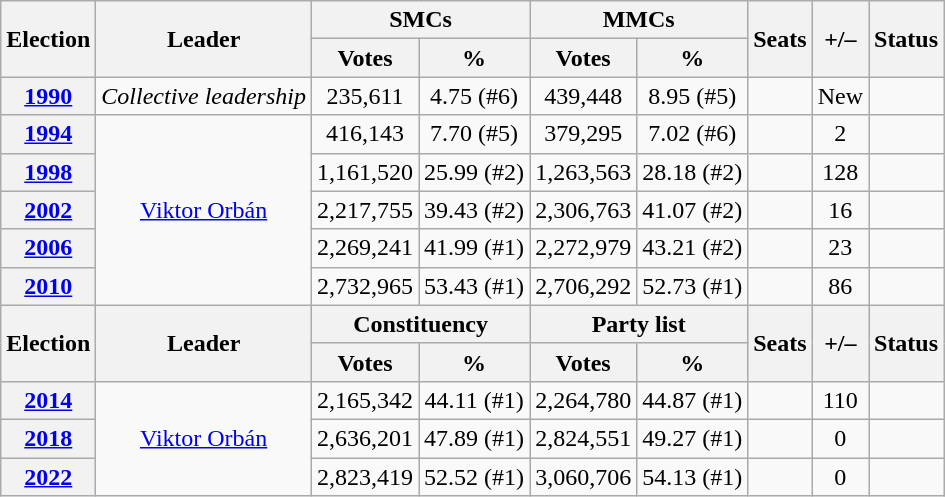<table class="wikitable" style="text-align:center;">
<tr>
<th rowspan=2>Election</th>
<th rowspan=2>Leader</th>
<th colspan=2>SMCs</th>
<th colspan=2>MMCs</th>
<th rowspan=2>Seats</th>
<th rowspan=2>+/–</th>
<th rowspan=2>Status</th>
</tr>
<tr>
<th>Votes</th>
<th>%</th>
<th>Votes</th>
<th>%</th>
</tr>
<tr>
<th><a href='#'>1990</a></th>
<td><em>Collective leadership</em></td>
<td>235,611</td>
<td>4.75 (#6)</td>
<td>439,448</td>
<td>8.95 (#5)</td>
<td></td>
<td>New</td>
<td></td>
</tr>
<tr>
<th><a href='#'>1994</a></th>
<td rowspan="5"><a href='#'>Viktor Orbán</a></td>
<td>416,143</td>
<td>7.70 (#5)</td>
<td>379,295</td>
<td>7.02 (#6)</td>
<td></td>
<td> 2</td>
<td></td>
</tr>
<tr>
<th><a href='#'>1998</a></th>
<td>1,161,520</td>
<td>25.99 (#2)</td>
<td>1,263,563</td>
<td>28.18 (#2)</td>
<td></td>
<td> 128</td>
<td><br></td>
</tr>
<tr>
<th><a href='#'>2002</a></th>
<td>2,217,755</td>
<td>39.43 (#2)</td>
<td>2,306,763</td>
<td>41.07 (#2)</td>
<td></td>
<td> 16</td>
<td></td>
</tr>
<tr>
<th><a href='#'>2006</a></th>
<td>2,269,241</td>
<td>41.99 (#1)</td>
<td>2,272,979</td>
<td>43.21 (#2)</td>
<td></td>
<td> 23</td>
<td></td>
</tr>
<tr>
<th><a href='#'>2010</a></th>
<td>2,732,965</td>
<td>53.43 (#1)</td>
<td>2,706,292</td>
<td>52.73 (#1)</td>
<td></td>
<td> 86</td>
<td><br></td>
</tr>
<tr>
<th rowspan=2>Election</th>
<th rowspan=2>Leader</th>
<th colspan=2>Constituency</th>
<th colspan=2>Party list</th>
<th rowspan=2>Seats</th>
<th rowspan=2>+/–</th>
<th rowspan=2>Status</th>
</tr>
<tr>
<th>Votes</th>
<th>%</th>
<th>Votes</th>
<th>%</th>
</tr>
<tr>
<th><a href='#'>2014</a></th>
<td rowspan="3"><a href='#'>Viktor Orbán</a></td>
<td>2,165,342</td>
<td>44.11 (#1)</td>
<td>2,264,780</td>
<td>44.87 (#1)</td>
<td></td>
<td> 110</td>
<td><br></td>
</tr>
<tr>
<th><a href='#'>2018</a></th>
<td>2,636,201</td>
<td>47.89 (#1)</td>
<td>2,824,551</td>
<td>49.27 (#1)</td>
<td></td>
<td> 0</td>
<td><br></td>
</tr>
<tr>
<th><a href='#'>2022</a></th>
<td>2,823,419</td>
<td>52.52 (#1)</td>
<td>3,060,706</td>
<td>54.13 (#1)</td>
<td></td>
<td> 0</td>
<td><br></td>
</tr>
</table>
